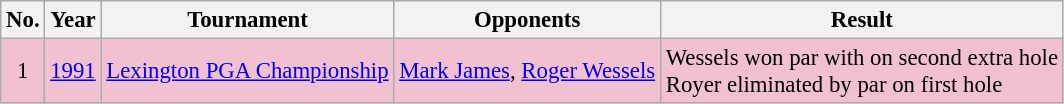<table class="wikitable" style="font-size:95%;">
<tr>
<th>No.</th>
<th>Year</th>
<th>Tournament</th>
<th>Opponents</th>
<th>Result</th>
</tr>
<tr style="background:#F2C1D1;">
<td align=center>1</td>
<td><a href='#'>1991</a></td>
<td><a href='#'>Lexington PGA Championship</a></td>
<td> <a href='#'>Mark James</a>,  <a href='#'>Roger Wessels</a></td>
<td>Wessels won par with on second extra hole<br>Royer eliminated by par on first hole</td>
</tr>
</table>
